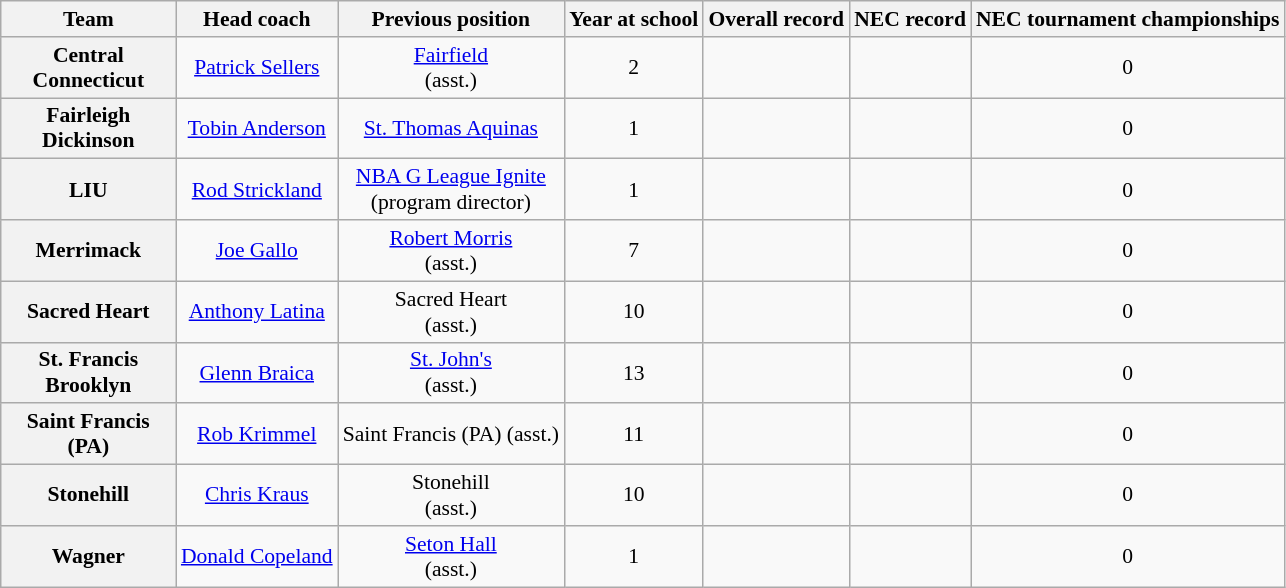<table class="wikitable sortable" style="text-align: center;font-size:90%;">
<tr>
<th width="110">Team</th>
<th>Head coach</th>
<th>Previous position</th>
<th>Year at school</th>
<th>Overall record</th>
<th>NEC record</th>
<th>NEC tournament championships</th>
</tr>
<tr>
<th style=>Central Connecticut</th>
<td><a href='#'>Patrick Sellers</a></td>
<td><a href='#'>Fairfield</a><br>(asst.)</td>
<td>2</td>
<td></td>
<td></td>
<td>0</td>
</tr>
<tr>
<th style=>Fairleigh Dickinson</th>
<td><a href='#'>Tobin Anderson</a></td>
<td><a href='#'>St. Thomas Aquinas</a></td>
<td>1</td>
<td></td>
<td></td>
<td>0</td>
</tr>
<tr>
<th style=>LIU</th>
<td><a href='#'>Rod Strickland</a></td>
<td><a href='#'>NBA G League Ignite</a><br>(program director)</td>
<td>1</td>
<td></td>
<td></td>
<td>0</td>
</tr>
<tr>
<th style=>Merrimack</th>
<td><a href='#'>Joe Gallo</a></td>
<td><a href='#'>Robert Morris</a><br>(asst.)</td>
<td>7</td>
<td></td>
<td></td>
<td>0</td>
</tr>
<tr>
<th style=>Sacred Heart</th>
<td><a href='#'>Anthony Latina</a></td>
<td>Sacred Heart<br>(asst.)</td>
<td>10</td>
<td></td>
<td></td>
<td>0</td>
</tr>
<tr>
<th style=>St. Francis Brooklyn</th>
<td><a href='#'>Glenn Braica</a></td>
<td><a href='#'>St. John's</a><br>(asst.)</td>
<td>13</td>
<td></td>
<td></td>
<td>0</td>
</tr>
<tr>
<th style=>Saint Francis (PA)</th>
<td><a href='#'>Rob Krimmel</a></td>
<td>Saint Francis (PA) (asst.)</td>
<td>11</td>
<td></td>
<td></td>
<td>0</td>
</tr>
<tr>
<th style=>Stonehill</th>
<td><a href='#'>Chris Kraus</a></td>
<td>Stonehill<br>(asst.)</td>
<td>10</td>
<td></td>
<td></td>
<td>0</td>
</tr>
<tr>
<th style=>Wagner</th>
<td><a href='#'>Donald Copeland</a></td>
<td><a href='#'>Seton Hall</a><br>(asst.)</td>
<td>1</td>
<td></td>
<td></td>
<td>0</td>
</tr>
</table>
